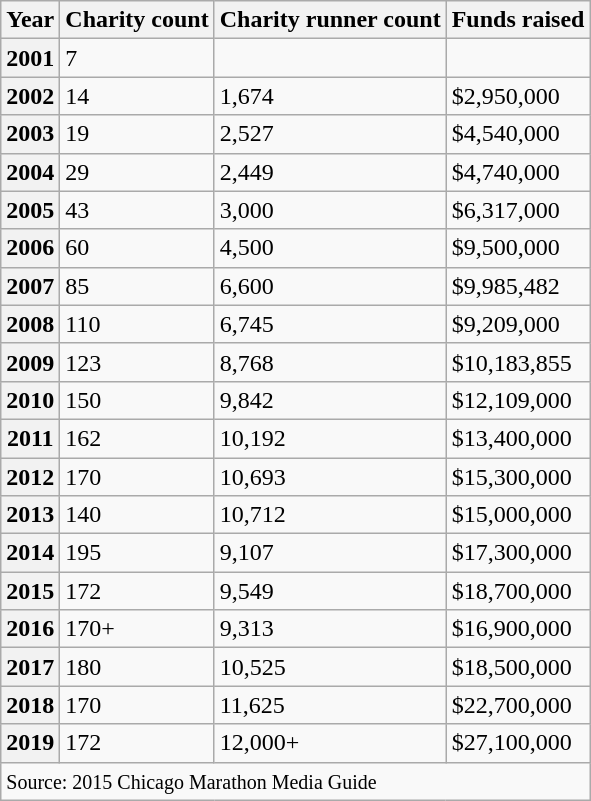<table class="wikitable sortable plainrowheaders">
<tr>
<th scope="col">Year</th>
<th scope="col">Charity count</th>
<th scope="col">Charity runner count</th>
<th scope="col">Funds raised</th>
</tr>
<tr>
<th scope="row">2001</th>
<td>7</td>
<td></td>
<td></td>
</tr>
<tr>
<th scope="row">2002</th>
<td>14</td>
<td>1,674</td>
<td>$2,950,000</td>
</tr>
<tr>
<th scope="row">2003</th>
<td>19</td>
<td>2,527</td>
<td>$4,540,000</td>
</tr>
<tr>
<th scope="row">2004</th>
<td>29</td>
<td>2,449</td>
<td>$4,740,000</td>
</tr>
<tr>
<th scope="row">2005</th>
<td>43</td>
<td>3,000</td>
<td>$6,317,000</td>
</tr>
<tr>
<th scope="row">2006</th>
<td>60</td>
<td>4,500</td>
<td>$9,500,000</td>
</tr>
<tr>
<th scope="row">2007</th>
<td>85</td>
<td>6,600</td>
<td>$9,985,482</td>
</tr>
<tr>
<th scope="row">2008</th>
<td>110</td>
<td>6,745</td>
<td>$9,209,000</td>
</tr>
<tr>
<th scope="row">2009</th>
<td>123</td>
<td>8,768</td>
<td>$10,183,855</td>
</tr>
<tr>
<th scope="row">2010</th>
<td>150</td>
<td>9,842</td>
<td>$12,109,000</td>
</tr>
<tr>
<th scope="row">2011</th>
<td>162</td>
<td>10,192</td>
<td>$13,400,000</td>
</tr>
<tr>
<th scope="row">2012</th>
<td>170</td>
<td>10,693</td>
<td>$15,300,000</td>
</tr>
<tr>
<th scope="row">2013</th>
<td>140</td>
<td>10,712</td>
<td>$15,000,000</td>
</tr>
<tr>
<th scope="row">2014</th>
<td>195</td>
<td>9,107</td>
<td>$17,300,000</td>
</tr>
<tr>
<th scope="row">2015</th>
<td>172</td>
<td>9,549</td>
<td>$18,700,000</td>
</tr>
<tr>
<th scope="row">2016</th>
<td>170+</td>
<td>9,313</td>
<td>$16,900,000</td>
</tr>
<tr>
<th scope="row">2017</th>
<td>180</td>
<td>10,525</td>
<td>$18,500,000</td>
</tr>
<tr>
<th scope="row">2018</th>
<td>170</td>
<td>11,625</td>
<td>$22,700,000</td>
</tr>
<tr>
<th scope="row">2019</th>
<td>172</td>
<td>12,000+</td>
<td>$27,100,000</td>
</tr>
<tr>
<td colspan="4"><small>Source: 2015 Chicago Marathon Media Guide</small></td>
</tr>
</table>
